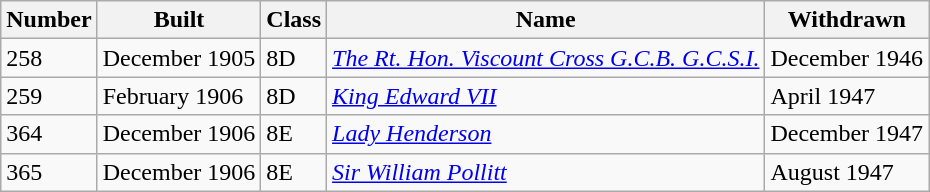<table class=wikitable>
<tr>
<th>Number</th>
<th>Built</th>
<th>Class</th>
<th>Name</th>
<th>Withdrawn</th>
</tr>
<tr>
<td>258</td>
<td>December 1905</td>
<td>8D</td>
<td><em><a href='#'>The Rt. Hon. Viscount Cross G.C.B. G.C.S.I.</a></em></td>
<td>December 1946</td>
</tr>
<tr>
<td>259</td>
<td>February 1906</td>
<td>8D</td>
<td><em><a href='#'>King Edward VII</a></em></td>
<td>April 1947</td>
</tr>
<tr>
<td>364</td>
<td>December 1906</td>
<td>8E</td>
<td><em><a href='#'>Lady Henderson</a></em></td>
<td>December 1947</td>
</tr>
<tr>
<td>365</td>
<td>December 1906</td>
<td>8E</td>
<td><em><a href='#'>Sir William Pollitt</a></em></td>
<td>August 1947</td>
</tr>
</table>
